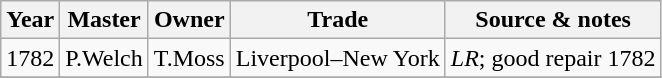<table class=" wikitable">
<tr>
<th>Year</th>
<th>Master</th>
<th>Owner</th>
<th>Trade</th>
<th>Source & notes</th>
</tr>
<tr>
<td>1782</td>
<td>P.Welch</td>
<td>T.Moss</td>
<td>Liverpool–New York</td>
<td><em>LR</em>; good repair 1782</td>
</tr>
<tr>
</tr>
</table>
